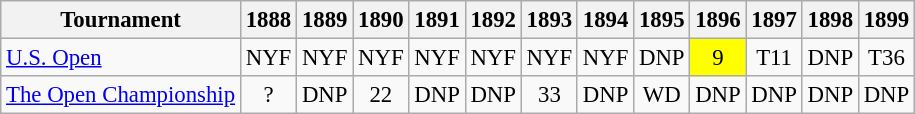<table class="wikitable" style="font-size:95%;text-align:center;">
<tr>
<th>Tournament</th>
<th>1888</th>
<th>1889</th>
<th>1890</th>
<th>1891</th>
<th>1892</th>
<th>1893</th>
<th>1894</th>
<th>1895</th>
<th>1896</th>
<th>1897</th>
<th>1898</th>
<th>1899</th>
</tr>
<tr>
<td align="left"><a href='#'>U.S. Open</a></td>
<td>NYF</td>
<td>NYF</td>
<td>NYF</td>
<td>NYF</td>
<td>NYF</td>
<td>NYF</td>
<td>NYF</td>
<td>DNP</td>
<td style="background:yellow;">9</td>
<td>T11</td>
<td>DNP</td>
<td>T36</td>
</tr>
<tr>
<td align="left"><a href='#'>The Open Championship</a></td>
<td>?</td>
<td>DNP</td>
<td>22</td>
<td>DNP</td>
<td>DNP</td>
<td>33</td>
<td>DNP</td>
<td>WD</td>
<td>DNP</td>
<td>DNP</td>
<td>DNP</td>
<td>DNP</td>
</tr>
</table>
